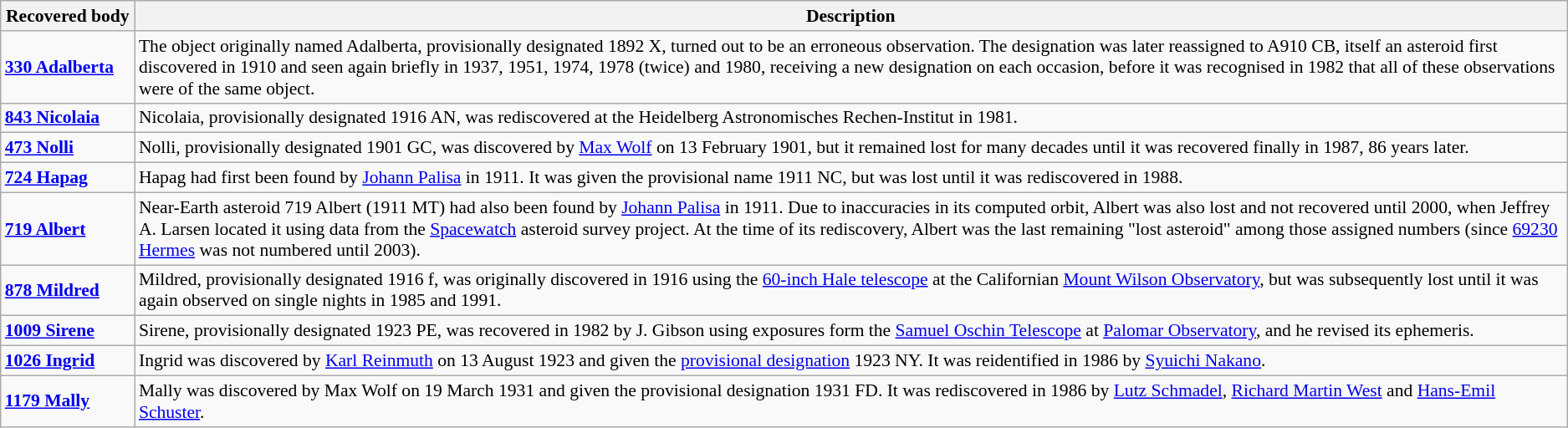<table class="wikitable" style="font-size: 0.9em">
<tr>
<th style="width: 100px">Recovered body</th>
<th>Description</th>
</tr>
<tr>
<td><strong><a href='#'>330 Adalberta</a></strong></td>
<td>The object originally named Adalberta, provisionally designated 1892 X, turned out to be an erroneous observation. The designation was later reassigned to A910 CB, itself an asteroid first discovered in 1910 and seen again briefly in 1937, 1951, 1974, 1978 (twice) and 1980, receiving a new designation on each occasion, before it was recognised in 1982 that all of these observations were of the same object.</td>
</tr>
<tr>
<td><strong><a href='#'>843 Nicolaia</a></strong></td>
<td>Nicolaia, provisionally designated 1916 AN, was rediscovered at the Heidelberg Astronomisches Rechen-Institut in 1981.</td>
</tr>
<tr>
<td><strong><a href='#'>473 Nolli</a></strong></td>
<td>Nolli, provisionally designated 1901 GC, was discovered by <a href='#'>Max Wolf</a> on 13 February 1901, but it remained lost for many decades until it was recovered finally in 1987, 86 years later.</td>
</tr>
<tr>
<td><strong><a href='#'>724 Hapag</a></strong></td>
<td>Hapag had first been found by <a href='#'>Johann Palisa</a> in 1911. It was given the provisional name 1911 NC, but was lost until it was rediscovered in 1988.</td>
</tr>
<tr>
<td><strong><a href='#'>719 Albert</a></strong></td>
<td>Near-Earth asteroid 719 Albert (1911 MT) had also been found by <a href='#'>Johann Palisa</a> in 1911. Due to inaccuracies in its computed orbit, Albert was also lost and not recovered until 2000, when Jeffrey A. Larsen located it using data from the <a href='#'>Spacewatch</a> asteroid survey project. At the time of its rediscovery, Albert was the last remaining "lost asteroid" among those assigned numbers (since <a href='#'>69230 Hermes</a> was not numbered until 2003).</td>
</tr>
<tr>
<td><strong><a href='#'>878 Mildred</a></strong></td>
<td>Mildred, provisionally designated 1916 f, was originally discovered in 1916 using the <a href='#'>60-inch Hale telescope</a> at the Californian <a href='#'>Mount Wilson Observatory</a>, but was subsequently lost until it was again observed on single nights in 1985 and 1991.</td>
</tr>
<tr>
<td><strong><a href='#'>1009 Sirene</a></strong></td>
<td>Sirene, provisionally designated 1923 PE, was recovered in 1982 by J. Gibson using exposures form the <a href='#'>Samuel Oschin Telescope</a> at <a href='#'>Palomar Observatory</a>, and he revised its ephemeris.</td>
</tr>
<tr>
<td><strong><a href='#'>1026 Ingrid</a></strong></td>
<td>Ingrid was discovered by <a href='#'>Karl Reinmuth</a> on 13 August 1923 and given the <a href='#'>provisional designation</a> 1923 NY. It was reidentified in 1986 by <a href='#'>Syuichi Nakano</a>.</td>
</tr>
<tr>
<td><strong><a href='#'>1179 Mally</a></strong></td>
<td>Mally was discovered by Max Wolf on 19 March 1931 and given the provisional designation 1931 FD. It was rediscovered in 1986 by <a href='#'>Lutz Schmadel</a>, <a href='#'>Richard Martin West</a> and <a href='#'>Hans-Emil Schuster</a>.</td>
</tr>
</table>
